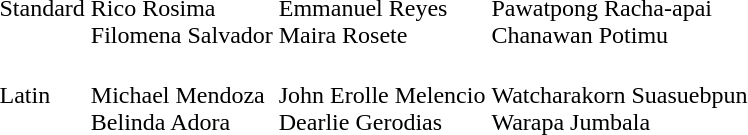<table>
<tr>
<td>Standard</td>
<td nowrap> <br> Rico Rosima <br> Filomena Salvador</td>
<td> <br> Emmanuel Reyes <br> Maira Rosete</td>
<td> <br> Pawatpong Racha-apai <br> Chanawan Potimu</td>
</tr>
<tr>
<td>Latin</td>
<td> <br> Michael Mendoza <br> Belinda Adora</td>
<td nowrap> <br> John Erolle Melencio <br> Dearlie Gerodias</td>
<td nowrap> <br> Watcharakorn Suasuebpun <br> Warapa Jumbala</td>
</tr>
</table>
